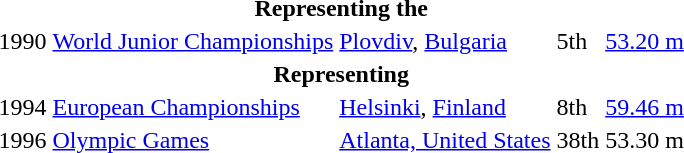<table>
<tr>
<th colspan="6">Representing the </th>
</tr>
<tr>
<td>1990</td>
<td><a href='#'>World Junior Championships</a></td>
<td><a href='#'>Plovdiv</a>, <a href='#'>Bulgaria</a></td>
<td>5th</td>
<td><a href='#'>53.20 m</a></td>
</tr>
<tr>
<th colspan="5">Representing </th>
</tr>
<tr>
<td>1994</td>
<td><a href='#'>European Championships</a></td>
<td><a href='#'>Helsinki</a>, <a href='#'>Finland</a></td>
<td>8th</td>
<td><a href='#'>59.46 m</a></td>
</tr>
<tr>
<td>1996</td>
<td><a href='#'>Olympic Games</a></td>
<td><a href='#'>Atlanta, United States</a></td>
<td>38th</td>
<td>53.30 m</td>
</tr>
</table>
